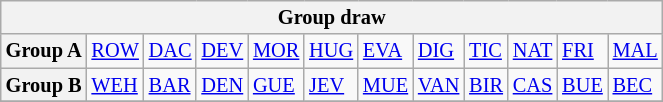<table class="wikitable" style="text-align:center; font-size:85%">
<tr>
<th colspan="12">Group draw</th>
</tr>
<tr>
<th>Group A</th>
<td align="left"> <a href='#'>ROW</a></td>
<td align="left"> <a href='#'>DAC</a></td>
<td align="left"> <a href='#'>DEV</a></td>
<td align="left"> <a href='#'>MOR</a></td>
<td align="left"> <a href='#'>HUG</a></td>
<td align="left"> <a href='#'>EVA</a></td>
<td align="left"> <a href='#'>DIG</a></td>
<td align="left"> <a href='#'>TIC</a></td>
<td align="left"> <a href='#'>NAT</a></td>
<td align="left"> <a href='#'>FRI</a></td>
<td align="left"> <a href='#'>MAL</a></td>
</tr>
<tr>
<th>Group B</th>
<td align="left"> <a href='#'>WEH</a></td>
<td align="left"> <a href='#'>BAR</a></td>
<td align="left"> <a href='#'>DEN</a></td>
<td align="left"> <a href='#'>GUE</a></td>
<td align="left"> <a href='#'>JEV</a></td>
<td align="left"> <a href='#'>MUE</a></td>
<td align="left"> <a href='#'>VAN</a></td>
<td align="left"> <a href='#'>BIR</a></td>
<td align="left"> <a href='#'>CAS</a></td>
<td align="left"> <a href='#'>BUE</a></td>
<td align="left"> <a href='#'>BEC</a></td>
</tr>
<tr>
</tr>
</table>
